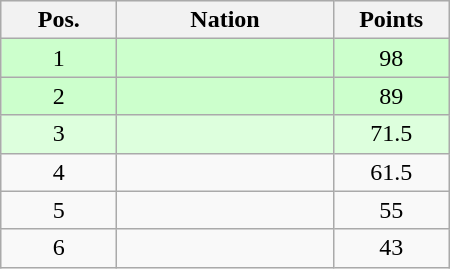<table class="wikitable gauche" cellspacing="1" style="width:300px;">
<tr style="background:#efefef; text-align:center;">
<th style="width:70px;">Pos.</th>
<th>Nation</th>
<th style="width:70px;">Points</th>
</tr>
<tr style="vertical-align:top; text-align:center; background:#ccffcc;">
<td>1</td>
<td style="text-align:left;"></td>
<td>98</td>
</tr>
<tr style="vertical-align:top; text-align:center; background:#ccffcc;">
<td>2</td>
<td style="text-align:left;"></td>
<td>89</td>
</tr>
<tr style="vertical-align:top; text-align:center; background:#ddffdd;">
<td>3</td>
<td style="text-align:left;"></td>
<td>71.5</td>
</tr>
<tr style="vertical-align:top; text-align:center;">
<td>4</td>
<td style="text-align:left;"></td>
<td>61.5</td>
</tr>
<tr style="vertical-align:top; text-align:center;">
<td>5</td>
<td style="text-align:left;"></td>
<td>55</td>
</tr>
<tr style="vertical-align:top; text-align:center;">
<td>6</td>
<td style="text-align:left;"></td>
<td>43</td>
</tr>
</table>
